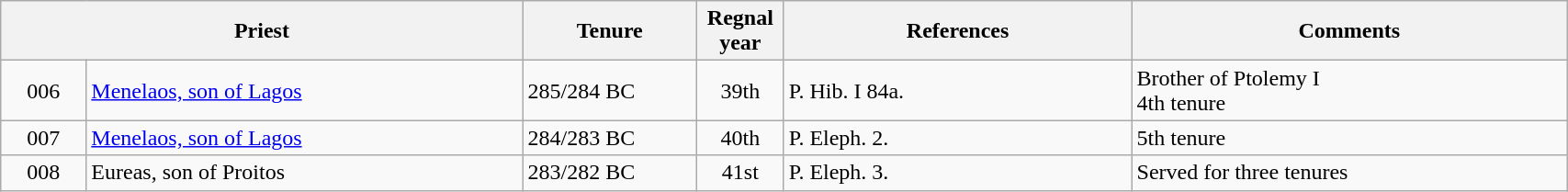<table class="wikitable" style="width:90%;">
<tr style="background-color:#f9f9f9;">
<th bgcolor="#FFDEAD" style="width:30%;" colspan="2"><strong>Priest</strong></th>
<th bgcolor="#FFDEAD" style="width:10%;">Tenure</th>
<th bgcolor="#FFDEAD" style="width:5%;">Regnal year</th>
<th bgcolor="#FFDEAD" style="width:20%;">References</th>
<th bgcolor="#FFDEAD" style="width:25%;">Comments</th>
</tr>
<tr>
<td align="center">006</td>
<td><a href='#'>Menelaos, son of Lagos</a></td>
<td>285/284 BC</td>
<td align="center">39th</td>
<td>P. Hib. I 84a.</td>
<td>Brother of Ptolemy I<br>4th tenure</td>
</tr>
<tr>
<td align="center">007</td>
<td><a href='#'>Menelaos, son of Lagos</a></td>
<td>284/283 BC</td>
<td align="center">40th</td>
<td>P. Eleph. 2.</td>
<td>5th tenure</td>
</tr>
<tr>
<td align="center">008</td>
<td>Eureas, son of Proitos</td>
<td>283/282 BC</td>
<td align="center">41st</td>
<td>P. Eleph. 3.</td>
<td>Served for three tenures</td>
</tr>
</table>
